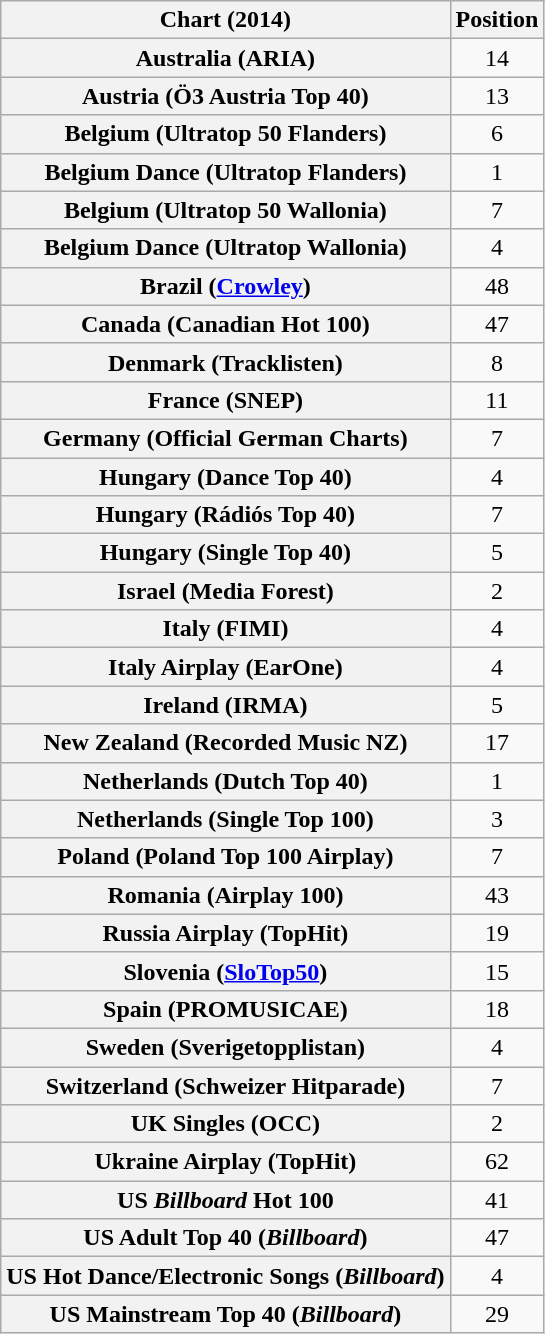<table class="wikitable sortable plainrowheaders" style="text-align:center">
<tr>
<th>Chart (2014)</th>
<th>Position</th>
</tr>
<tr>
<th scope="row">Australia (ARIA)</th>
<td>14</td>
</tr>
<tr>
<th scope="row">Austria (Ö3 Austria Top 40)</th>
<td>13</td>
</tr>
<tr>
<th scope="row">Belgium (Ultratop 50 Flanders)</th>
<td>6</td>
</tr>
<tr>
<th scope="row">Belgium Dance (Ultratop Flanders)</th>
<td>1</td>
</tr>
<tr>
<th scope="row">Belgium (Ultratop 50 Wallonia)</th>
<td>7</td>
</tr>
<tr>
<th scope="row">Belgium Dance (Ultratop Wallonia)</th>
<td>4</td>
</tr>
<tr>
<th scope="row">Brazil (<a href='#'>Crowley</a>)</th>
<td>48</td>
</tr>
<tr>
<th scope="row">Canada (Canadian Hot 100)</th>
<td>47</td>
</tr>
<tr>
<th scope="row">Denmark (Tracklisten)</th>
<td>8</td>
</tr>
<tr>
<th scope="row">France (SNEP)</th>
<td>11</td>
</tr>
<tr>
<th scope="row">Germany (Official German Charts)</th>
<td>7</td>
</tr>
<tr>
<th scope="row">Hungary (Dance Top 40)</th>
<td>4</td>
</tr>
<tr>
<th scope="row">Hungary (Rádiós Top 40)</th>
<td>7</td>
</tr>
<tr>
<th scope="row">Hungary (Single Top 40)</th>
<td>5</td>
</tr>
<tr>
<th scope="row">Israel (Media Forest)</th>
<td>2</td>
</tr>
<tr>
<th scope="row">Italy (FIMI)</th>
<td>4</td>
</tr>
<tr>
<th scope="row">Italy Airplay (EarOne)</th>
<td>4</td>
</tr>
<tr>
<th scope="row">Ireland (IRMA)</th>
<td>5</td>
</tr>
<tr>
<th scope="row">New Zealand (Recorded Music NZ)</th>
<td>17</td>
</tr>
<tr>
<th scope="row">Netherlands (Dutch Top 40)</th>
<td>1</td>
</tr>
<tr>
<th scope="row">Netherlands (Single Top 100)</th>
<td>3</td>
</tr>
<tr>
<th scope="row">Poland (Poland Top 100 Airplay)</th>
<td>7</td>
</tr>
<tr>
<th scope="row">Romania (Airplay 100)</th>
<td>43</td>
</tr>
<tr>
<th scope="row">Russia Airplay (TopHit)</th>
<td>19</td>
</tr>
<tr>
<th scope="row">Slovenia (<a href='#'>SloTop50</a>)</th>
<td>15</td>
</tr>
<tr>
<th scope="row">Spain (PROMUSICAE)</th>
<td>18</td>
</tr>
<tr>
<th scope="row">Sweden (Sverigetopplistan)</th>
<td>4</td>
</tr>
<tr>
<th scope="row">Switzerland (Schweizer Hitparade)</th>
<td>7</td>
</tr>
<tr>
<th scope="row">UK Singles (OCC)</th>
<td>2</td>
</tr>
<tr>
<th scope="row">Ukraine Airplay (TopHit)</th>
<td>62</td>
</tr>
<tr>
<th scope="row">US <em>Billboard</em> Hot 100</th>
<td>41</td>
</tr>
<tr>
<th scope="row">US Adult Top 40 (<em>Billboard</em>)</th>
<td>47</td>
</tr>
<tr>
<th scope="row">US Hot Dance/Electronic Songs (<em>Billboard</em>)</th>
<td>4</td>
</tr>
<tr>
<th scope="row">US Mainstream Top 40 (<em>Billboard</em>)</th>
<td>29</td>
</tr>
</table>
